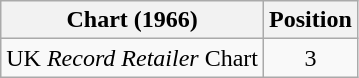<table class="wikitable">
<tr>
<th>Chart (1966)</th>
<th>Position</th>
</tr>
<tr>
<td>UK <em>Record Retailer</em> Chart</td>
<td align="center">3</td>
</tr>
</table>
